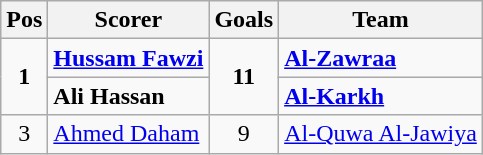<table class="wikitable">
<tr>
<th>Pos</th>
<th>Scorer</th>
<th>Goals</th>
<th>Team</th>
</tr>
<tr>
<td rowspan=2 align=center><strong>1</strong></td>
<td><strong><a href='#'>Hussam Fawzi</a></strong></td>
<td rowspan=2 align=center><strong>11</strong></td>
<td><strong><a href='#'>Al-Zawraa</a></strong></td>
</tr>
<tr>
<td><strong>Ali Hassan</strong></td>
<td><strong><a href='#'>Al-Karkh</a></strong></td>
</tr>
<tr>
<td align=center>3</td>
<td><a href='#'>Ahmed Daham</a></td>
<td align=center>9</td>
<td><a href='#'>Al-Quwa Al-Jawiya</a></td>
</tr>
</table>
